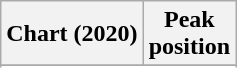<table class="wikitable sortable plainrowheaders">
<tr>
<th scope="col">Chart (2020)</th>
<th scope="col">Peak<br>position</th>
</tr>
<tr>
</tr>
<tr>
</tr>
<tr>
</tr>
<tr>
</tr>
<tr>
</tr>
<tr>
</tr>
<tr>
</tr>
</table>
